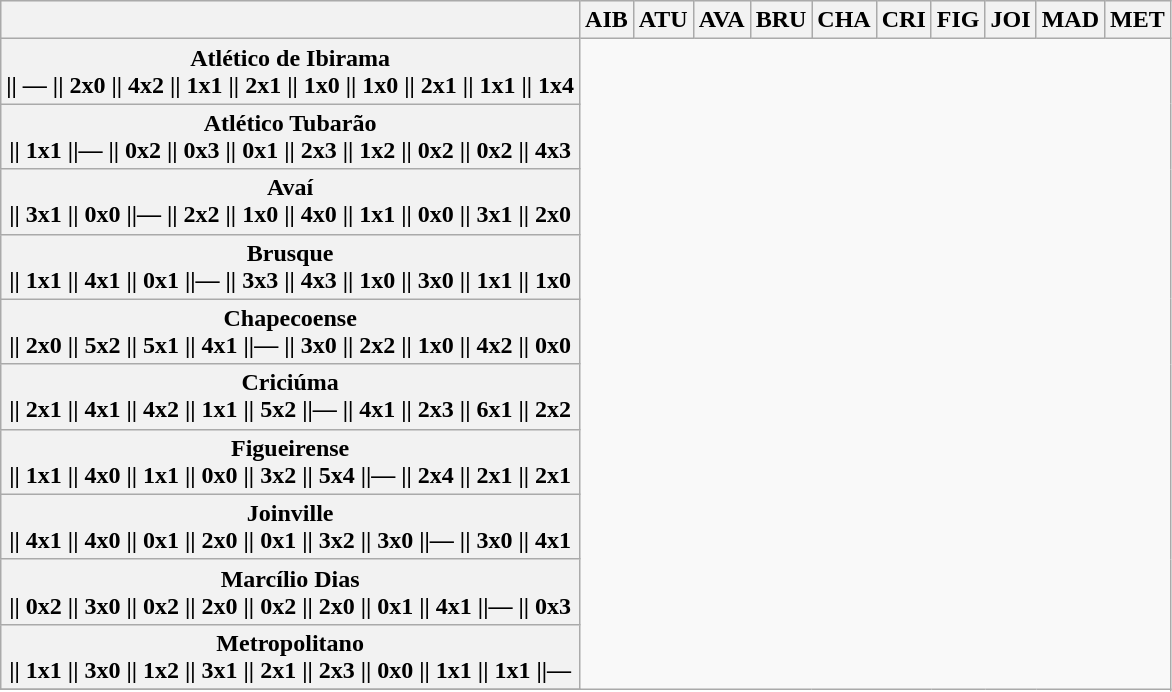<table align="center" cellspacing="0" cellpadding="3" style="background-color: #f9f9f9; text-align: center" class="wikitable">
<tr style="background:#F0F0F0;">
<th align="left"> </th>
<th>AIB</th>
<th>ATU</th>
<th>AVA</th>
<th>BRU</th>
<th>CHA</th>
<th>CRI</th>
<th>FIG</th>
<th>JOI</th>
<th>MAD</th>
<th>MET</th>
</tr>
<tr>
<th>Atlético de Ibirama<br> || <strong>—</strong>
 ||<span> <strong>2x0</strong> </span>
 ||<span> <strong>4x2</strong> </span>
 ||<span> <strong>1x1</strong> </span>
 ||<span> <strong>2x1</strong> </span>
 ||<span> <strong>1x0</strong> </span>
 ||<span> <strong>1x0</strong> </span>
 ||<span> <strong>2x1</strong> </span>
 ||<span> <strong>1x1</strong> </span>
 ||<span> <strong>1x4</strong> </span></th>
</tr>
<tr>
<th>Atlético Tubarão<br> ||<span> <strong>1x1</strong> </span>
 ||<strong>—</strong>
 ||<span> <strong>0x2</strong> </span>
 ||<span> <strong>0x3</strong> </span>
 ||<span> <strong>0x1</strong> </span>
 ||<span> <strong>2x3</strong> </span>
 ||<span> <strong>1x2</strong> </span>
 ||<span> <strong>0x2</strong> </span>
 ||<span> <strong>0x2</strong> </span>
 ||<span> <strong>4x3</strong> </span></th>
</tr>
<tr>
<th>Avaí<br> ||<span> <strong>3x1</strong> </span>
 ||<span> <strong>0x0</strong> </span>
 ||<strong>—</strong>
 ||<span> <strong>2x2</strong> </span>
 ||<span> <strong>1x0</strong> </span>
 || <span> <strong>4x0</strong> </span>
 ||<span> <strong>1x1</strong> </span>
 ||<span> <strong>0x0</strong> </span>
 ||<span> <strong>3x1</strong> </span>
 ||<span> <strong>2x0</strong> </span></th>
</tr>
<tr>
<th>Brusque<br> ||<span> <strong>1x1</strong> </span>
 ||<span> <strong>4x1</strong> </span>
 ||<span> <strong>0x1</strong> </span>
 ||<strong>—</strong>
 ||<span> <strong>3x3</strong> </span>
 ||<span> <strong>4x3</strong> </span>
 ||<span> <strong>1x0</strong> </span>
 ||<span> <strong>3x0</strong> </span>
 ||<span> <strong>1x1</strong> </span>
 ||<span> <strong>1x0</strong> </span></th>
</tr>
<tr>
<th>Chapecoense<br> ||<span> <strong>2x0</strong> </span>
 ||<span> <strong>5x2</strong> </span>
 ||<span> <strong>5x1</strong> </span>
 ||<span> <strong>4x1</strong> </span>
 ||<strong>—</strong>
 ||<span> <strong>3x0</strong> </span>
 ||<span> <strong>2x2</strong> </span>
 ||<span> <strong>1x0</strong> </span>
 ||<span> <strong>4x2</strong> </span>
 ||<span> <strong>0x0</strong> </span></th>
</tr>
<tr>
<th>Criciúma<br> ||<span> <strong>2x1</strong> </span>
 ||<span> <strong>4x1</strong> </span>
 ||<span> <strong>4x2</strong> </span>
 ||<span> <strong>1x1</strong> </span>
 ||<span> <strong>5x2</strong> </span>
 ||<strong>—</strong>
 ||<span> <strong>4x1</strong> </span>
 ||<span> <strong>2x3</strong> </span>
 ||<span> <strong>6x1</strong> </span>
 ||<span> <strong>2x2</strong> </span></th>
</tr>
<tr>
<th>Figueirense<br> || <span> <strong>1x1</strong> </span>
 ||<span> <strong>4x0</strong> </span>
 ||<span> <strong>1x1</strong> </span>
 ||<span> <strong>0x0</strong> </span>
 ||<span> <strong>3x2</strong> </span>
 ||<span> <strong>5x4</strong> </span>
 ||<strong>—</strong>
 ||<span> <strong>2x4</strong> </span>
 ||<span> <strong>2x1</strong> </span>
 ||<span> <strong>2x1</strong> </span></th>
</tr>
<tr>
<th>Joinville<br> || <span> <strong>4x1</strong> </span>
 ||<span> <strong>4x0</strong> </span>
 ||<span> <strong>0x1</strong> </span>
 ||<span> <strong>2x0</strong> </span>
 ||<span> <strong>0x1</strong> </span>
 ||<span> <strong>3x2</strong> </span>
 ||<span> <strong>3x0</strong> </span>
 ||<strong>—</strong>
 ||<span> <strong>3x0</strong> </span>
 ||<span> <strong>4x1</strong> </span></th>
</tr>
<tr>
<th>Marcílio Dias<br> ||<span> <strong>0x2</strong> </span>
 ||<span> <strong>3x0</strong> </span>
 ||<span> <strong>0x2</strong> </span>
 ||<span> <strong>2x0</strong> </span>
 ||<span> <strong>0x2</strong> </span>
 ||<span> <strong>2x0</strong> </span>
 ||<span> <strong>0x1</strong> </span>
 ||<span> <strong>4x1</strong> </span>
 ||<strong>—</strong>
 ||<span> <strong>0x3</strong> </span></th>
</tr>
<tr>
<th>Metropolitano<br> ||<span> <strong>1x1</strong> </span>
 ||<span> <strong>3x0</strong> </span>
 ||<span> <strong>1x2</strong> </span>
 ||<span> <strong>3x1</strong> </span>
 ||<span> <strong>2x1</strong> </span>
 ||<span> <strong>2x3</strong> </span>
 ||<span> <strong>0x0</strong> </span>
 ||<span> <strong>1x1</strong> </span>
 ||<span> <strong>1x1</strong> </span>
 ||<strong>—</strong></th>
</tr>
<tr>
</tr>
</table>
